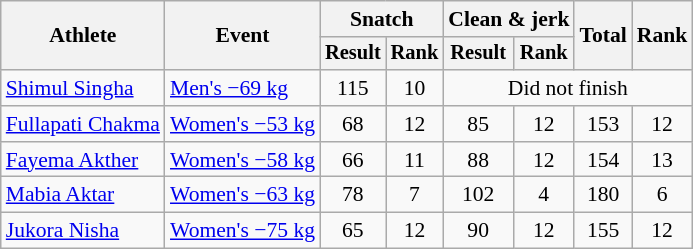<table class="wikitable" style="font-size:90%">
<tr>
<th rowspan=2>Athlete</th>
<th rowspan=2>Event</th>
<th colspan="2">Snatch</th>
<th colspan="2">Clean & jerk</th>
<th rowspan="2">Total</th>
<th rowspan="2">Rank</th>
</tr>
<tr style="font-size:95%">
<th>Result</th>
<th>Rank</th>
<th>Result</th>
<th>Rank</th>
</tr>
<tr align=center>
<td align=left><a href='#'>Shimul Singha</a></td>
<td align=left><a href='#'>Men's −69 kg</a></td>
<td>115</td>
<td>10</td>
<td colspan=4>Did not finish</td>
</tr>
<tr align=center>
<td align=left><a href='#'>Fullapati Chakma</a></td>
<td align=left><a href='#'>Women's −53 kg</a></td>
<td>68</td>
<td>12</td>
<td>85</td>
<td>12</td>
<td>153</td>
<td>12</td>
</tr>
<tr align=center>
<td align=left><a href='#'>Fayema Akther</a></td>
<td align=left><a href='#'>Women's −58 kg</a></td>
<td>66</td>
<td>11</td>
<td>88</td>
<td>12</td>
<td>154</td>
<td>13</td>
</tr>
<tr align=center>
<td align=left><a href='#'>Mabia Aktar</a></td>
<td align=left><a href='#'>Women's −63 kg</a></td>
<td>78</td>
<td>7</td>
<td>102</td>
<td>4</td>
<td>180</td>
<td>6</td>
</tr>
<tr align=center>
<td align=left><a href='#'>Jukora Nisha</a></td>
<td align=left><a href='#'>Women's −75 kg</a></td>
<td>65</td>
<td>12</td>
<td>90</td>
<td>12</td>
<td>155</td>
<td>12</td>
</tr>
</table>
